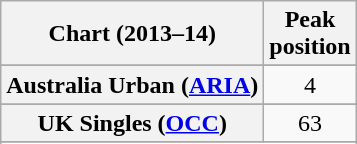<table class="wikitable sortable plainrowheaders">
<tr>
<th scope="col">Chart (2013–14)</th>
<th scope="col">Peak<br>position</th>
</tr>
<tr>
</tr>
<tr>
<th scope="row">Australia Urban (<a href='#'>ARIA</a>)</th>
<td align=center>4</td>
</tr>
<tr>
</tr>
<tr>
</tr>
<tr>
</tr>
<tr>
</tr>
<tr>
<th scope="row">UK Singles (<a href='#'>OCC</a>)</th>
<td align="center">63</td>
</tr>
<tr>
</tr>
<tr>
</tr>
<tr>
</tr>
<tr>
</tr>
<tr>
</tr>
</table>
